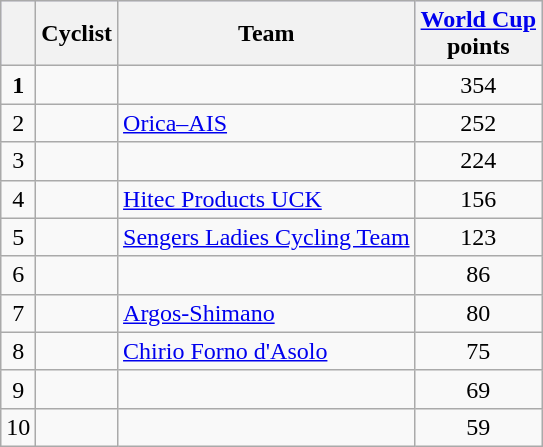<table class="wikitable">
<tr style="background:#ccccff;">
<th></th>
<th>Cyclist</th>
<th>Team</th>
<th><a href='#'>World Cup</a><br>points</th>
</tr>
<tr>
<td align=center><strong>1</strong></td>
<td></td>
<td></td>
<td align=center>354</td>
</tr>
<tr>
<td align=center>2</td>
<td></td>
<td><a href='#'>Orica–AIS</a></td>
<td align=center>252</td>
</tr>
<tr>
<td align=center>3</td>
<td></td>
<td></td>
<td align=center>224</td>
</tr>
<tr>
<td align=center>4</td>
<td></td>
<td><a href='#'>Hitec Products UCK</a></td>
<td align=center>156</td>
</tr>
<tr>
<td align=center>5</td>
<td></td>
<td><a href='#'>Sengers Ladies Cycling Team</a></td>
<td align=center>123</td>
</tr>
<tr>
<td align=center>6</td>
<td></td>
<td></td>
<td align=center>86</td>
</tr>
<tr>
<td align=center>7</td>
<td></td>
<td><a href='#'>Argos-Shimano</a></td>
<td align=center>80</td>
</tr>
<tr>
<td align=center>8</td>
<td></td>
<td><a href='#'>Chirio Forno d'Asolo</a></td>
<td align=center>75</td>
</tr>
<tr>
<td align=center>9</td>
<td></td>
<td></td>
<td align=center>69</td>
</tr>
<tr>
<td align=center>10</td>
<td></td>
<td></td>
<td align=center>59</td>
</tr>
</table>
